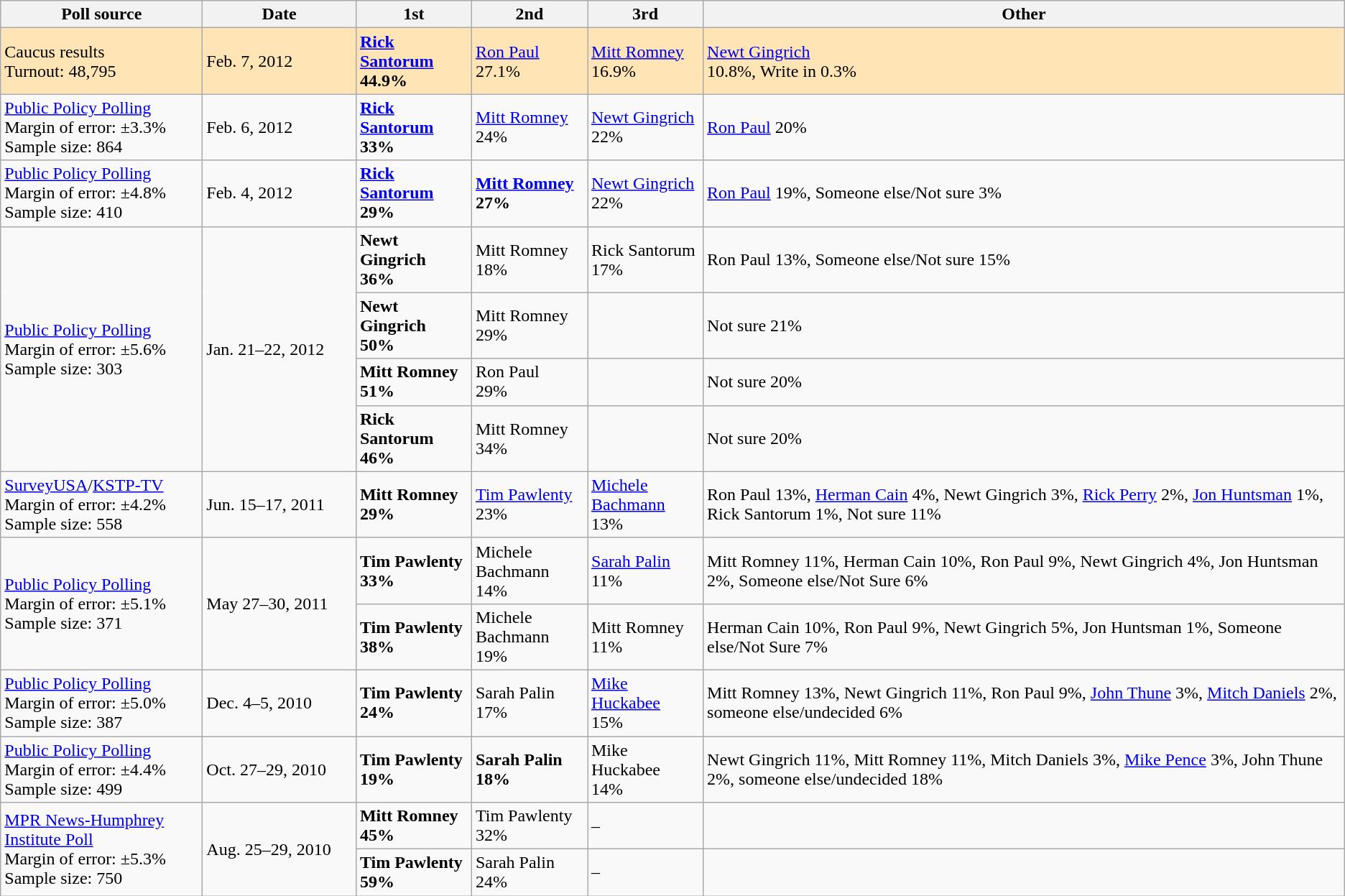<table class="wikitable">
<tr>
<th style="width:180px;">Poll source</th>
<th style="width:135px;">Date</th>
<th style="width:100px;">1st</th>
<th style="width:100px;">2nd</th>
<th style="width:100px;">3rd</th>
<th>Other</th>
</tr>
<tr style="background:Moccasin;">
<td>Caucus results<br>Turnout: 48,795</td>
<td>Feb. 7, 2012</td>
<td><strong><a href='#'>Rick Santorum</a> 44.9% </strong></td>
<td><a href='#'>Ron Paul</a><br>27.1%</td>
<td><a href='#'>Mitt Romney</a><br>16.9%</td>
<td><a href='#'>Newt Gingrich</a><br>10.8%, Write in 0.3%</td>
</tr>
<tr>
<td><a href='#'>Public Policy Polling</a><br>Margin of error: ±3.3%<br>Sample size: 864</td>
<td>Feb. 6, 2012</td>
<td><strong><a href='#'>Rick Santorum</a><br>33%</strong></td>
<td><a href='#'>Mitt Romney</a><br>24%</td>
<td><a href='#'>Newt Gingrich</a><br>22%</td>
<td><a href='#'>Ron Paul</a> 20%</td>
</tr>
<tr>
<td><a href='#'>Public Policy Polling</a><br>Margin of error: ±4.8%<br>Sample size: 410</td>
<td>Feb. 4, 2012</td>
<td><strong><a href='#'>Rick Santorum</a><br>29%</strong></td>
<td><strong><a href='#'>Mitt Romney</a><br>27%</strong></td>
<td><a href='#'>Newt Gingrich</a><br>22%</td>
<td><a href='#'>Ron Paul</a> 19%, Someone else/Not sure 3%</td>
</tr>
<tr>
<td rowspan=4><a href='#'>Public Policy Polling</a><br>Margin of error: ±5.6%
<br>Sample size: 303</td>
<td rowspan=4>Jan. 21–22, 2012</td>
<td><strong>Newt Gingrich<br>36%</strong></td>
<td>Mitt Romney<br>18%</td>
<td>Rick Santorum<br>17%</td>
<td>Ron Paul 13%, Someone else/Not sure 15%</td>
</tr>
<tr>
<td><strong>Newt Gingrich<br>50%</strong></td>
<td>Mitt Romney<br>29%</td>
<td></td>
<td>Not sure 21%</td>
</tr>
<tr>
<td><strong>Mitt Romney<br>51%</strong></td>
<td>Ron Paul<br>29%</td>
<td></td>
<td>Not sure 20%</td>
</tr>
<tr>
<td><strong>Rick Santorum<br>46%</strong></td>
<td>Mitt Romney<br>34%</td>
<td></td>
<td>Not sure 20%</td>
</tr>
<tr>
<td><a href='#'>SurveyUSA</a>/<a href='#'>KSTP-TV</a><br>Margin of error: ±4.2%
<br>Sample size: 558</td>
<td>Jun. 15–17, 2011</td>
<td><strong>Mitt Romney<br>29%</strong></td>
<td><a href='#'>Tim Pawlenty</a><br>23%</td>
<td><a href='#'>Michele Bachmann</a><br>13%</td>
<td>Ron Paul 13%, <a href='#'>Herman Cain</a> 4%, Newt Gingrich 3%, <a href='#'>Rick Perry</a> 2%, <a href='#'>Jon Huntsman</a> 1%, Rick Santorum 1%, Not sure 11%</td>
</tr>
<tr>
<td rowspan=2><a href='#'>Public Policy Polling</a><br>Margin of error: ±5.1%
<br>Sample size: 371</td>
<td rowspan=2>May 27–30, 2011</td>
<td><strong>Tim Pawlenty<br>33%</strong></td>
<td>Michele Bachmann<br>14%</td>
<td><a href='#'>Sarah Palin</a><br>11%</td>
<td>Mitt Romney 11%, Herman Cain 10%, Ron Paul 9%, Newt Gingrich 4%, Jon Huntsman 2%, Someone else/Not Sure 6%</td>
</tr>
<tr>
<td><strong>Tim Pawlenty<br>38%</strong></td>
<td>Michele Bachmann<br>19%</td>
<td>Mitt Romney<br>11%</td>
<td>Herman Cain 10%, Ron Paul 9%, Newt Gingrich 5%, Jon Huntsman 1%, Someone else/Not Sure 7%</td>
</tr>
<tr>
<td><a href='#'>Public Policy Polling</a><br>Margin of error: ±5.0%
<br>Sample size: 387</td>
<td>Dec. 4–5, 2010</td>
<td><strong>Tim Pawlenty<br>24%</strong></td>
<td>Sarah Palin<br>17%</td>
<td><a href='#'>Mike Huckabee</a><br>15%</td>
<td>Mitt Romney 13%, Newt Gingrich 11%, Ron Paul 9%, <a href='#'>John Thune</a> 3%, <a href='#'>Mitch Daniels</a> 2%, someone else/undecided 6%</td>
</tr>
<tr>
<td><a href='#'>Public Policy Polling</a><br>Margin of error: ±4.4%
<br>Sample size: 499</td>
<td>Oct. 27–29, 2010</td>
<td><strong>Tim Pawlenty<br>19%</strong></td>
<td><strong>Sarah Palin<br>18%</strong></td>
<td>Mike Huckabee<br>14%</td>
<td>Newt Gingrich 11%, Mitt Romney 11%, Mitch Daniels 3%, <a href='#'>Mike Pence</a> 3%, John Thune 2%, someone else/undecided 18%</td>
</tr>
<tr>
<td rowspan=2><a href='#'>MPR News-Humphrey Institute Poll</a><br>Margin of error: ±5.3%
<br>Sample size: 750</td>
<td rowspan=2>Aug. 25–29, 2010</td>
<td><strong>Mitt Romney<br>45%</strong></td>
<td>Tim Pawlenty<br>32%</td>
<td>–</td>
<td></td>
</tr>
<tr>
<td><strong>Tim Pawlenty<br>59%</strong></td>
<td>Sarah Palin<br>24%</td>
<td>–</td>
<td></td>
</tr>
</table>
